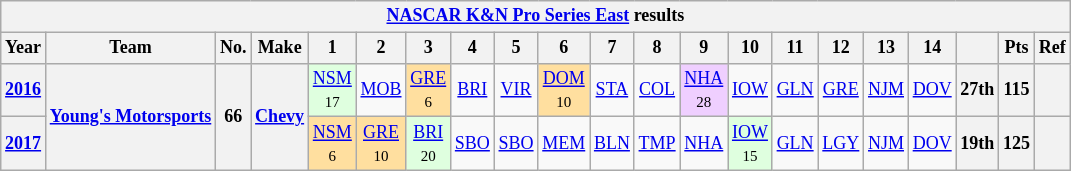<table class="wikitable" style="text-align:center; font-size:75%">
<tr>
<th colspan=21><a href='#'>NASCAR K&N Pro Series East</a> results</th>
</tr>
<tr>
<th>Year</th>
<th>Team</th>
<th>No.</th>
<th>Make</th>
<th>1</th>
<th>2</th>
<th>3</th>
<th>4</th>
<th>5</th>
<th>6</th>
<th>7</th>
<th>8</th>
<th>9</th>
<th>10</th>
<th>11</th>
<th>12</th>
<th>13</th>
<th>14</th>
<th></th>
<th>Pts</th>
<th>Ref</th>
</tr>
<tr>
<th><a href='#'>2016</a></th>
<th rowspan=2><a href='#'>Young's Motorsports</a></th>
<th rowspan=2>66</th>
<th rowspan=2><a href='#'>Chevy</a></th>
<td style="background:#DFFFDF;"><a href='#'>NSM</a><br><small>17</small></td>
<td><a href='#'>MOB</a></td>
<td style="background:#FFDF9F;"><a href='#'>GRE</a><br><small>6</small></td>
<td><a href='#'>BRI</a></td>
<td><a href='#'>VIR</a></td>
<td style="background:#FFDF9F;"><a href='#'>DOM</a><br><small>10</small></td>
<td><a href='#'>STA</a></td>
<td><a href='#'>COL</a></td>
<td style="background:#EFCFFF;"><a href='#'>NHA</a><br><small>28</small></td>
<td><a href='#'>IOW</a></td>
<td><a href='#'>GLN</a></td>
<td><a href='#'>GRE</a></td>
<td><a href='#'>NJM</a></td>
<td><a href='#'>DOV</a></td>
<th>27th</th>
<th>115</th>
<th></th>
</tr>
<tr>
<th><a href='#'>2017</a></th>
<td style="background:#FFDF9F;"><a href='#'>NSM</a><br><small>6</small></td>
<td style="background:#FFDF9F;"><a href='#'>GRE</a><br><small>10</small></td>
<td style="background:#DFFFDF;"><a href='#'>BRI</a><br><small>20</small></td>
<td><a href='#'>SBO</a></td>
<td><a href='#'>SBO</a></td>
<td><a href='#'>MEM</a></td>
<td><a href='#'>BLN</a></td>
<td><a href='#'>TMP</a></td>
<td><a href='#'>NHA</a></td>
<td style="background:#DFFFDF;"><a href='#'>IOW</a><br><small>15</small></td>
<td><a href='#'>GLN</a></td>
<td><a href='#'>LGY</a></td>
<td><a href='#'>NJM</a></td>
<td><a href='#'>DOV</a></td>
<th>19th</th>
<th>125</th>
<th></th>
</tr>
</table>
